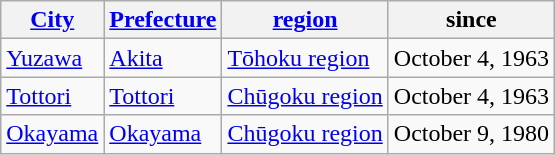<table class="wikitable">
<tr>
<th><a href='#'>City</a></th>
<th><a href='#'>Prefecture</a></th>
<th><a href='#'>region</a></th>
<th>since</th>
</tr>
<tr>
<td><a href='#'>Yuzawa</a></td>
<td> <a href='#'>Akita</a></td>
<td><a href='#'>Tōhoku region</a></td>
<td>October 4, 1963</td>
</tr>
<tr>
<td><a href='#'>Tottori</a></td>
<td> <a href='#'>Tottori</a></td>
<td><a href='#'>Chūgoku region</a></td>
<td>October 4, 1963</td>
</tr>
<tr>
<td><a href='#'>Okayama</a></td>
<td> <a href='#'>Okayama</a></td>
<td><a href='#'>Chūgoku region</a></td>
<td>October 9, 1980</td>
</tr>
</table>
